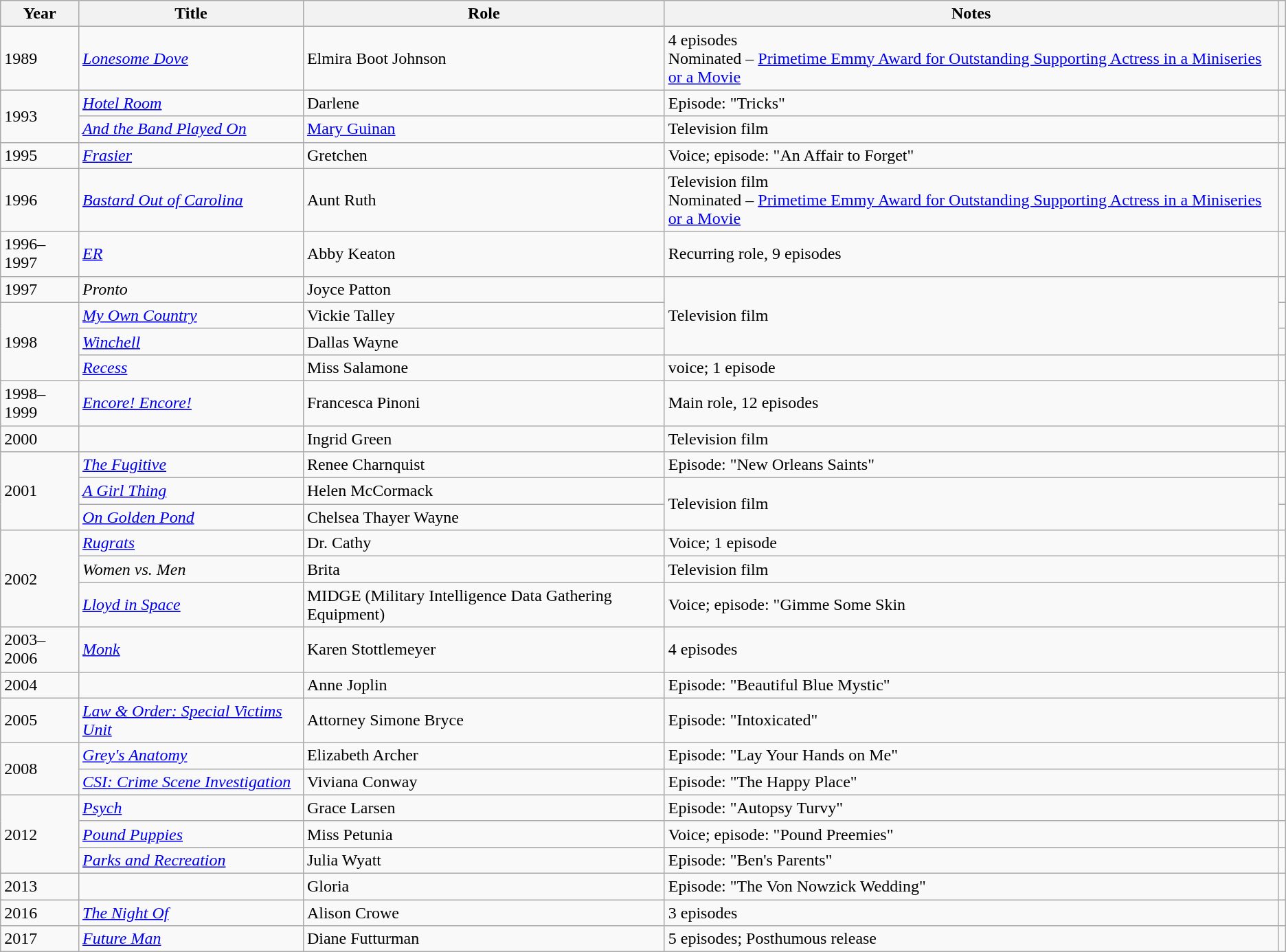<table class="wikitable sortable">
<tr>
<th>Year</th>
<th>Title</th>
<th>Role</th>
<th class="unsortable">Notes</th>
<th class="unsortable"></th>
</tr>
<tr>
<td>1989</td>
<td><em><a href='#'>Lonesome Dove</a></em></td>
<td>Elmira Boot Johnson</td>
<td>4 episodes<br>Nominated – <a href='#'>Primetime Emmy Award for Outstanding Supporting Actress in a Miniseries or a Movie</a></td>
<td></td>
</tr>
<tr>
<td rowspan="2">1993</td>
<td><em><a href='#'>Hotel Room</a></em></td>
<td>Darlene</td>
<td>Episode: "Tricks"</td>
<td></td>
</tr>
<tr>
<td><em><a href='#'>And the Band Played On</a></em></td>
<td><a href='#'>Mary Guinan</a></td>
<td>Television film</td>
<td></td>
</tr>
<tr>
<td>1995</td>
<td><em><a href='#'>Frasier</a></em></td>
<td>Gretchen</td>
<td>Voice; episode: "An Affair to Forget"</td>
<td></td>
</tr>
<tr>
<td>1996</td>
<td><em><a href='#'>Bastard Out of Carolina</a></em></td>
<td>Aunt Ruth</td>
<td>Television film<br>Nominated – <a href='#'>Primetime Emmy Award for Outstanding Supporting Actress in a Miniseries or a Movie</a></td>
<td></td>
</tr>
<tr>
<td>1996–1997</td>
<td><em><a href='#'>ER</a></em></td>
<td>Abby Keaton</td>
<td>Recurring role, 9 episodes</td>
<td></td>
</tr>
<tr>
<td>1997</td>
<td><em>Pronto</em></td>
<td>Joyce Patton</td>
<td rowspan="3">Television film</td>
<td></td>
</tr>
<tr>
<td rowspan="3">1998</td>
<td><em><a href='#'>My Own Country</a></em></td>
<td>Vickie Talley</td>
<td></td>
</tr>
<tr>
<td><em><a href='#'>Winchell</a></em></td>
<td>Dallas Wayne</td>
<td></td>
</tr>
<tr>
<td><em><a href='#'> Recess</a></em></td>
<td>Miss Salamone</td>
<td>voice; 1 episode</td>
<td></td>
</tr>
<tr>
<td>1998–1999</td>
<td><em><a href='#'>Encore! Encore!</a></em></td>
<td>Francesca Pinoni</td>
<td>Main role, 12 episodes</td>
<td></td>
</tr>
<tr>
<td>2000</td>
<td><em></em></td>
<td>Ingrid Green</td>
<td>Television film</td>
<td></td>
</tr>
<tr>
<td rowspan="3">2001</td>
<td><em><a href='#'>The Fugitive</a></em></td>
<td>Renee Charnquist</td>
<td>Episode: "New Orleans Saints"</td>
<td></td>
</tr>
<tr>
<td><em><a href='#'>A Girl Thing</a></em></td>
<td>Helen McCormack</td>
<td rowspan="2">Television film</td>
<td></td>
</tr>
<tr>
<td><em><a href='#'>On Golden Pond</a></em></td>
<td>Chelsea Thayer Wayne</td>
<td></td>
</tr>
<tr>
<td rowspan="3">2002</td>
<td><em><a href='#'>Rugrats</a></em></td>
<td>Dr. Cathy</td>
<td>Voice; 1 episode</td>
<td></td>
</tr>
<tr>
<td><em>Women vs. Men</em></td>
<td>Brita</td>
<td>Television film</td>
<td></td>
</tr>
<tr>
<td><em><a href='#'>Lloyd in Space</a></em></td>
<td>MIDGE (Military Intelligence Data Gathering Equipment)</td>
<td>Voice; episode: "Gimme Some Skin</td>
<td></td>
</tr>
<tr>
<td>2003–2006</td>
<td><em><a href='#'>Monk</a></em></td>
<td>Karen Stottlemeyer</td>
<td>4 episodes</td>
<td></td>
</tr>
<tr>
<td>2004</td>
<td><em></em></td>
<td>Anne Joplin</td>
<td>Episode: "Beautiful Blue Mystic"</td>
<td></td>
</tr>
<tr>
<td>2005</td>
<td><em><a href='#'>Law & Order: Special Victims Unit</a></em></td>
<td>Attorney Simone Bryce</td>
<td>Episode: "Intoxicated"</td>
<td></td>
</tr>
<tr>
<td rowspan="2">2008</td>
<td><em><a href='#'>Grey's Anatomy</a></em></td>
<td>Elizabeth Archer</td>
<td>Episode: "Lay Your Hands on Me"</td>
<td></td>
</tr>
<tr>
<td><em><a href='#'>CSI: Crime Scene Investigation</a></em></td>
<td>Viviana Conway</td>
<td>Episode: "The Happy Place"</td>
<td></td>
</tr>
<tr>
<td rowspan="3">2012</td>
<td><em><a href='#'>Psych</a></em></td>
<td>Grace Larsen</td>
<td>Episode: "Autopsy Turvy"</td>
<td></td>
</tr>
<tr>
<td><em><a href='#'>Pound Puppies</a></em></td>
<td>Miss Petunia</td>
<td>Voice; episode: "Pound Preemies"</td>
<td></td>
</tr>
<tr>
<td><em><a href='#'>Parks and Recreation</a></em></td>
<td>Julia Wyatt</td>
<td>Episode: "Ben's Parents"</td>
<td></td>
</tr>
<tr>
<td>2013</td>
<td><em></em></td>
<td>Gloria</td>
<td>Episode: "The Von Nowzick Wedding"</td>
<td></td>
</tr>
<tr>
<td>2016</td>
<td><em><a href='#'>The Night Of</a></em></td>
<td>Alison Crowe</td>
<td>3 episodes</td>
<td></td>
</tr>
<tr>
<td>2017</td>
<td><em><a href='#'>Future Man</a></em></td>
<td>Diane Futturman</td>
<td>5 episodes; Posthumous release</td>
<td></td>
</tr>
</table>
